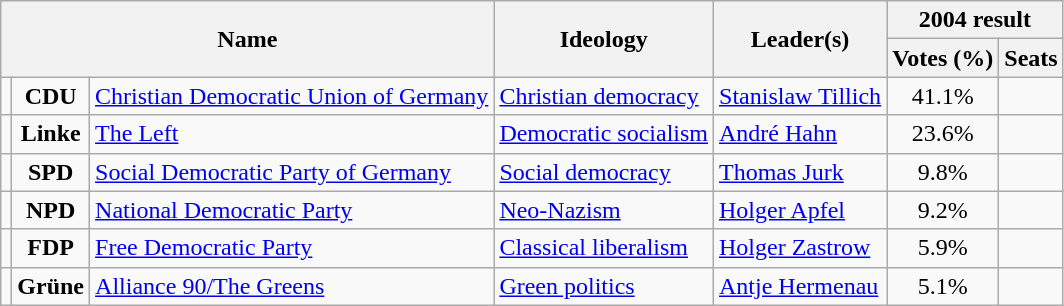<table class="wikitable">
<tr>
<th rowspan=2 colspan=3>Name</th>
<th rowspan=2>Ideology</th>
<th rowspan=2>Leader(s)</th>
<th colspan=2>2004 result</th>
</tr>
<tr>
<th>Votes (%)</th>
<th>Seats</th>
</tr>
<tr>
<td bgcolor=></td>
<td align=center><strong>CDU</strong></td>
<td><a href='#'>Christian Democratic Union of Germany</a><br></td>
<td><a href='#'>Christian democracy</a></td>
<td><a href='#'>Stanislaw Tillich</a></td>
<td align=center>41.1%</td>
<td></td>
</tr>
<tr>
<td bgcolor=></td>
<td align=center><strong>Linke</strong></td>
<td><a href='#'>The Left</a><br></td>
<td><a href='#'>Democratic socialism</a></td>
<td><a href='#'>André Hahn</a></td>
<td align=center>23.6%</td>
<td></td>
</tr>
<tr>
<td bgcolor=></td>
<td align=center><strong>SPD</strong></td>
<td><a href='#'>Social Democratic Party of Germany</a><br></td>
<td><a href='#'>Social democracy</a></td>
<td><a href='#'>Thomas Jurk</a></td>
<td align=center>9.8%</td>
<td></td>
</tr>
<tr>
<td bgcolor=></td>
<td align=center><strong>NPD</strong></td>
<td><a href='#'>National Democratic Party</a><br></td>
<td><a href='#'>Neo-Nazism</a></td>
<td><a href='#'>Holger Apfel</a></td>
<td align=center>9.2%</td>
<td></td>
</tr>
<tr>
<td bgcolor=></td>
<td align=center><strong>FDP</strong></td>
<td><a href='#'>Free Democratic Party</a><br></td>
<td><a href='#'>Classical liberalism</a></td>
<td><a href='#'>Holger Zastrow</a></td>
<td align=center>5.9%</td>
<td></td>
</tr>
<tr>
<td bgcolor=></td>
<td align=center><strong>Grüne</strong></td>
<td><a href='#'>Alliance 90/The Greens</a><br></td>
<td><a href='#'>Green politics</a></td>
<td><a href='#'>Antje Hermenau</a></td>
<td align=center>5.1%</td>
<td></td>
</tr>
</table>
